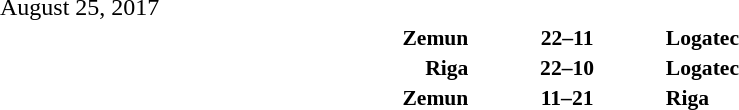<table style="width:100%;" cellspacing="1">
<tr>
<th width=25%></th>
<th width=2%></th>
<th width=6%></th>
<th width=2%></th>
<th width=25%></th>
</tr>
<tr>
<td>August 25, 2017</td>
</tr>
<tr style=font-size:90%>
<td align=right><strong>Zemun </strong></td>
<td></td>
<td align=center><strong>22–11</strong></td>
<td></td>
<td><strong> Logatec</strong></td>
<td></td>
</tr>
<tr style=font-size:90%>
<td align=right><strong>Riga </strong></td>
<td></td>
<td align=center><strong>22–10</strong></td>
<td></td>
<td><strong> Logatec</strong></td>
<td></td>
</tr>
<tr style=font-size:90%>
<td align=right><strong>Zemun </strong></td>
<td></td>
<td align=center><strong>11–21</strong></td>
<td></td>
<td><strong> Riga</strong></td>
<td></td>
</tr>
</table>
